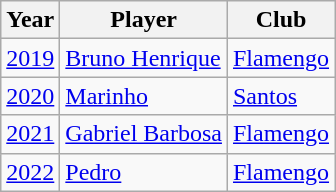<table class="wikitable" style="text-align: center">
<tr>
<th scope="col">Year</th>
<th scope="col">Player</th>
<th scope="col">Club</th>
</tr>
<tr>
<td><a href='#'>2019</a></td>
<td style="text-align: left"> <a href='#'>Bruno Henrique</a></td>
<td style="text-align: left"> <a href='#'>Flamengo</a></td>
</tr>
<tr>
<td><a href='#'>2020</a></td>
<td style="text-align: left"> <a href='#'>Marinho</a></td>
<td style="text-align: left"> <a href='#'>Santos</a></td>
</tr>
<tr>
<td><a href='#'>2021</a></td>
<td style="text-align: left"> <a href='#'>Gabriel Barbosa</a></td>
<td style="text-align: left"> <a href='#'>Flamengo</a></td>
</tr>
<tr>
<td><a href='#'>2022</a></td>
<td style="text-align: left"> <a href='#'>Pedro</a></td>
<td style="text-align: left"> <a href='#'>Flamengo</a></td>
</tr>
</table>
